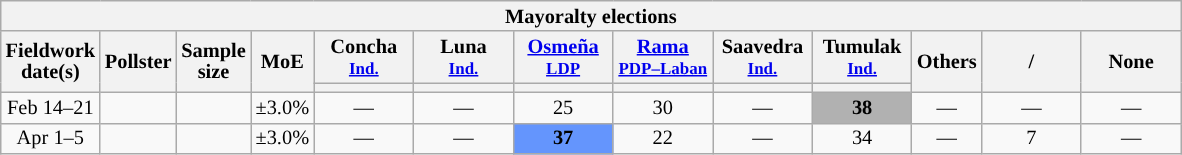<table class="wikitable" style="text-align:center;font-size:85%;line-height:14px;">
<tr>
<th colspan="13">Mayoralty elections</th>
</tr>
<tr>
<th rowspan="2">Fieldwork<br>date(s)</th>
<th rowspan="2">Pollster</th>
<th rowspan="2" data-sort-type="number">Sample<br>size</th>
<th rowspan="2" data-sort-type="number"><abbr>MoE</abbr></th>
<th class="unsortable" style="width:60px;">Concha<br><small><a href='#'>Ind.</a></small></th>
<th class="unsortable" style="width:60px;">Luna<br><small><a href='#'>Ind.</a></small></th>
<th class="unsortable" style="width:60px;"><a href='#'>Osmeña</a><br><small><a href='#'>LDP</a></small></th>
<th class="unsortable" style="width:60px;"><a href='#'>Rama</a><br><small><a href='#'>PDP–Laban</a></small></th>
<th class="unsortable" style="width:60px;">Saavedra<br><small><a href='#'>Ind.</a></small></th>
<th class="unsortable" style="width:60px;">Tumulak<br><small><a href='#'>Ind.</a></small></th>
<th rowspan="2">Others</th>
<th rowspan="2" class="unsortable" style="width:60px;">/<br></th>
<th rowspan="2" style="width:60px;">None</th>
</tr>
<tr>
<th style="background:"></th>
<th style="background:"></th>
<th style="background:"></th>
<th style="background:"></th>
<th style="background:"></th>
<th style="background:"></th>
</tr>
<tr>
<td>Feb 14–21</td>
<td></td>
<td></td>
<td>±3.0%</td>
<td>—</td>
<td>—</td>
<td>25</td>
<td>30</td>
<td>—</td>
<td style="background:#B1B1B1;"><strong>38</strong></td>
<td>—</td>
<td>—</td>
<td>—</td>
</tr>
<tr>
<td>Apr 1–5</td>
<td></td>
<td></td>
<td>±3.0%</td>
<td>—</td>
<td>—</td>
<td style="background:#6495FD;"><strong>37</strong></td>
<td>22</td>
<td>—</td>
<td>34</td>
<td>—</td>
<td>7</td>
<td>—</td>
</tr>
</table>
